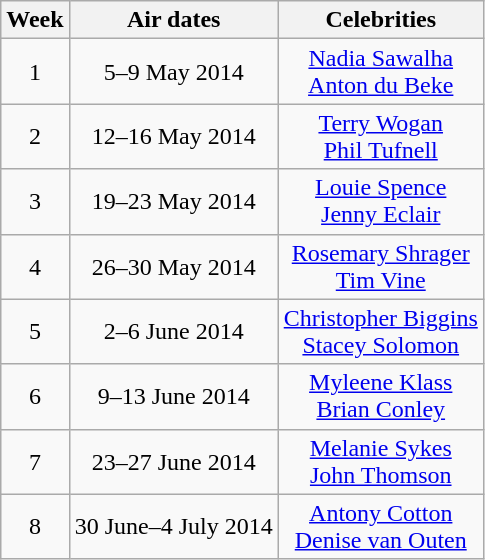<table class="wikitable" style="text-align:center;">
<tr>
<th>Week</th>
<th>Air dates</th>
<th>Celebrities</th>
</tr>
<tr>
<td>1</td>
<td>5–9 May 2014</td>
<td><a href='#'>Nadia Sawalha</a><br><a href='#'>Anton du Beke</a></td>
</tr>
<tr>
<td>2</td>
<td>12–16 May 2014</td>
<td><a href='#'>Terry Wogan</a><br><a href='#'>Phil Tufnell</a></td>
</tr>
<tr>
<td>3</td>
<td>19–23 May 2014</td>
<td><a href='#'>Louie Spence</a><br><a href='#'>Jenny Eclair</a></td>
</tr>
<tr>
<td>4</td>
<td>26–30 May 2014</td>
<td><a href='#'>Rosemary Shrager</a><br><a href='#'>Tim Vine</a></td>
</tr>
<tr>
<td>5</td>
<td>2–6 June 2014</td>
<td><a href='#'>Christopher Biggins</a><br><a href='#'>Stacey Solomon</a></td>
</tr>
<tr>
<td>6</td>
<td>9–13 June 2014</td>
<td><a href='#'>Myleene Klass</a><br><a href='#'>Brian Conley</a></td>
</tr>
<tr>
<td>7</td>
<td>23–27 June 2014</td>
<td><a href='#'>Melanie Sykes</a><br><a href='#'>John Thomson</a></td>
</tr>
<tr>
<td>8</td>
<td>30 June–4 July 2014</td>
<td><a href='#'>Antony Cotton</a><br><a href='#'>Denise van Outen</a></td>
</tr>
</table>
